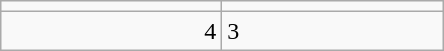<table class="wikitable">
<tr>
<td align="center" width="140"></td>
<td align="center" width="140"></td>
</tr>
<tr>
<td align="right">4</td>
<td>3</td>
</tr>
</table>
